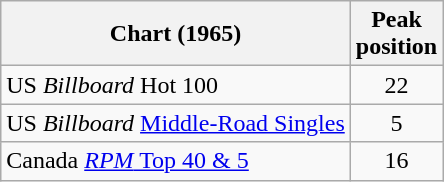<table class="wikitable sortable">
<tr>
<th>Chart (1965)</th>
<th>Peak<br>position</th>
</tr>
<tr>
<td>US <em>Billboard</em> Hot 100</td>
<td align="center">22</td>
</tr>
<tr>
<td>US <em>Billboard</em> <a href='#'>Middle-Road Singles</a></td>
<td align="center">5</td>
</tr>
<tr>
<td>Canada <a href='#'><em>RPM</em> Top 40 & 5</a></td>
<td align="center">16</td>
</tr>
</table>
